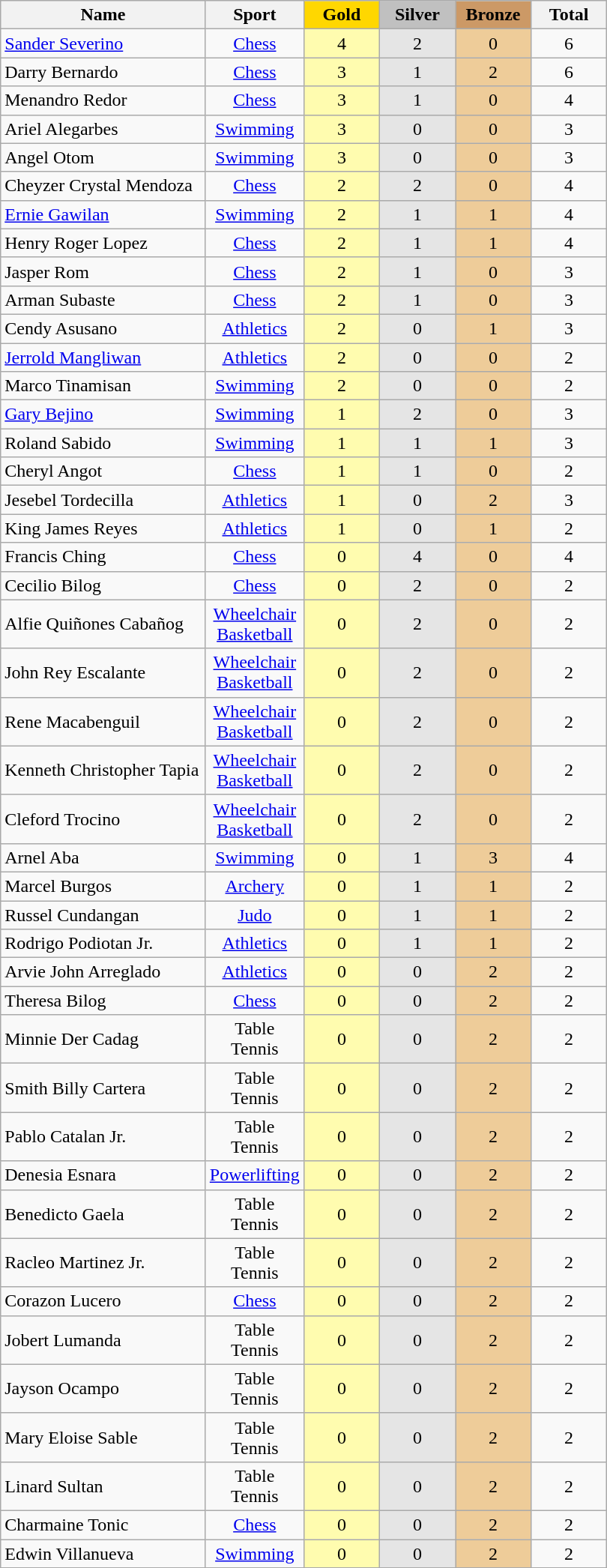<table class="wikitable" style="text-align:center;">
<tr>
<th width=175>Name</th>
<th width=50>Sport</th>
<td bgcolor=gold width=60><strong>Gold</strong></td>
<td bgcolor=silver width=60><strong>Silver</strong></td>
<td bgcolor=#cc9966 width=60><strong>Bronze</strong></td>
<th width=60>Total</th>
</tr>
<tr>
<td align=left><a href='#'>Sander Severino</a></td>
<td><a href='#'>Chess</a></td>
<td bgcolor=#fffcaf>4</td>
<td bgcolor=#e5e5e5>2</td>
<td bgcolor=#eecc99>0</td>
<td>6</td>
</tr>
<tr>
<td align=left>Darry Bernardo</td>
<td><a href='#'>Chess</a></td>
<td bgcolor=#fffcaf>3</td>
<td bgcolor=#e5e5e5>1</td>
<td bgcolor=#eecc99>2</td>
<td>6</td>
</tr>
<tr>
<td align=left>Menandro Redor</td>
<td><a href='#'>Chess</a></td>
<td bgcolor=#fffcaf>3</td>
<td bgcolor=#e5e5e5>1</td>
<td bgcolor=#eecc99>0</td>
<td>4</td>
</tr>
<tr>
<td align=left>Ariel Alegarbes</td>
<td><a href='#'>Swimming</a></td>
<td bgcolor=#fffcaf>3</td>
<td bgcolor=#e5e5e5>0</td>
<td bgcolor=#eecc99>0</td>
<td>3</td>
</tr>
<tr>
<td align=left>Angel Otom</td>
<td><a href='#'>Swimming</a></td>
<td bgcolor=#fffcaf>3</td>
<td bgcolor=#e5e5e5>0</td>
<td bgcolor=#eecc99>0</td>
<td>3</td>
</tr>
<tr>
<td align=left>Cheyzer Crystal Mendoza</td>
<td><a href='#'>Chess</a></td>
<td bgcolor=#fffcaf>2</td>
<td bgcolor=#e5e5e5>2</td>
<td bgcolor=#eecc99>0</td>
<td>4</td>
</tr>
<tr>
<td align=left><a href='#'>Ernie Gawilan</a></td>
<td><a href='#'>Swimming</a></td>
<td bgcolor=#fffcaf>2</td>
<td bgcolor=#e5e5e5>1</td>
<td bgcolor=#eecc99>1</td>
<td>4</td>
</tr>
<tr>
<td align=left>Henry Roger Lopez</td>
<td><a href='#'>Chess</a></td>
<td bgcolor=#fffcaf>2</td>
<td bgcolor=#e5e5e5>1</td>
<td bgcolor=#eecc99>1</td>
<td>4</td>
</tr>
<tr>
<td align=left>Jasper Rom</td>
<td><a href='#'>Chess</a></td>
<td bgcolor=#fffcaf>2</td>
<td bgcolor=#e5e5e5>1</td>
<td bgcolor=#eecc99>0</td>
<td>3</td>
</tr>
<tr>
<td align=left>Arman Subaste</td>
<td><a href='#'>Chess</a></td>
<td bgcolor=#fffcaf>2</td>
<td bgcolor=#e5e5e5>1</td>
<td bgcolor=#eecc99>0</td>
<td>3</td>
</tr>
<tr>
<td align=left>Cendy Asusano</td>
<td><a href='#'>Athletics</a></td>
<td bgcolor=#fffcaf>2</td>
<td bgcolor=#e5e5e5>0</td>
<td bgcolor=#eecc99>1</td>
<td>3</td>
</tr>
<tr>
<td align=left><a href='#'>Jerrold Mangliwan</a></td>
<td><a href='#'>Athletics</a></td>
<td bgcolor=#fffcaf>2</td>
<td bgcolor=#e5e5e5>0</td>
<td bgcolor=#eecc99>0</td>
<td>2</td>
</tr>
<tr>
<td align=left>Marco Tinamisan</td>
<td><a href='#'>Swimming</a></td>
<td bgcolor=#fffcaf>2</td>
<td bgcolor=#e5e5e5>0</td>
<td bgcolor=#eecc99>0</td>
<td>2</td>
</tr>
<tr>
<td align=left><a href='#'>Gary Bejino</a></td>
<td><a href='#'>Swimming</a></td>
<td bgcolor=#fffcaf>1</td>
<td bgcolor=#e5e5e5>2</td>
<td bgcolor=#eecc99>0</td>
<td>3</td>
</tr>
<tr>
<td align=left>Roland Sabido</td>
<td><a href='#'>Swimming</a></td>
<td bgcolor=#fffcaf>1</td>
<td bgcolor=#e5e5e5>1</td>
<td bgcolor=#eecc99>1</td>
<td>3</td>
</tr>
<tr>
<td align=left>Cheryl Angot</td>
<td><a href='#'>Chess</a></td>
<td bgcolor=#fffcaf>1</td>
<td bgcolor=#e5e5e5>1</td>
<td bgcolor=#eecc99>0</td>
<td>2</td>
</tr>
<tr>
<td align=left>Jesebel Tordecilla</td>
<td><a href='#'>Athletics</a></td>
<td bgcolor=#fffcaf>1</td>
<td bgcolor=#e5e5e5>0</td>
<td bgcolor=#eecc99>2</td>
<td>3</td>
</tr>
<tr>
<td align=left>King James Reyes</td>
<td><a href='#'>Athletics</a></td>
<td bgcolor=#fffcaf>1</td>
<td bgcolor=#e5e5e5>0</td>
<td bgcolor=#eecc99>1</td>
<td>2</td>
</tr>
<tr>
<td align=left>Francis Ching</td>
<td><a href='#'>Chess</a></td>
<td bgcolor=#fffcaf>0</td>
<td bgcolor=#e5e5e5>4</td>
<td bgcolor=#eecc99>0</td>
<td>4</td>
</tr>
<tr>
<td align=left>Cecilio Bilog</td>
<td><a href='#'>Chess</a></td>
<td bgcolor=#fffcaf>0</td>
<td bgcolor=#e5e5e5>2</td>
<td bgcolor=#eecc99>0</td>
<td>2</td>
</tr>
<tr>
<td align=left>Alfie Quiñones Cabañog</td>
<td><a href='#'>Wheelchair Basketball</a></td>
<td bgcolor=#fffcaf>0</td>
<td bgcolor=#e5e5e5>2</td>
<td bgcolor=#eecc99>0</td>
<td>2</td>
</tr>
<tr>
<td align=left>John Rey Escalante</td>
<td><a href='#'>Wheelchair Basketball</a></td>
<td bgcolor=#fffcaf>0</td>
<td bgcolor=#e5e5e5>2</td>
<td bgcolor=#eecc99>0</td>
<td>2</td>
</tr>
<tr>
<td align=left>Rene Macabenguil</td>
<td><a href='#'>Wheelchair Basketball</a></td>
<td bgcolor=#fffcaf>0</td>
<td bgcolor=#e5e5e5>2</td>
<td bgcolor=#eecc99>0</td>
<td>2</td>
</tr>
<tr>
<td align=left>Kenneth Christopher Tapia</td>
<td><a href='#'>Wheelchair Basketball</a></td>
<td bgcolor=#fffcaf>0</td>
<td bgcolor=#e5e5e5>2</td>
<td bgcolor=#eecc99>0</td>
<td>2</td>
</tr>
<tr>
<td align=left>Cleford Trocino</td>
<td><a href='#'>Wheelchair Basketball</a></td>
<td bgcolor=#fffcaf>0</td>
<td bgcolor=#e5e5e5>2</td>
<td bgcolor=#eecc99>0</td>
<td>2</td>
</tr>
<tr>
<td align=left>Arnel Aba</td>
<td><a href='#'>Swimming</a></td>
<td bgcolor=#fffcaf>0</td>
<td bgcolor=#e5e5e5>1</td>
<td bgcolor=#eecc99>3</td>
<td>4</td>
</tr>
<tr>
<td align=left>Marcel Burgos</td>
<td><a href='#'>Archery</a></td>
<td bgcolor=#fffcaf>0</td>
<td bgcolor=#e5e5e5>1</td>
<td bgcolor=#eecc99>1</td>
<td>2</td>
</tr>
<tr>
<td align=left>Russel Cundangan</td>
<td><a href='#'>Judo</a></td>
<td bgcolor=#fffcaf>0</td>
<td bgcolor=#e5e5e5>1</td>
<td bgcolor=#eecc99>1</td>
<td>2</td>
</tr>
<tr>
<td align=left>Rodrigo Podiotan Jr.</td>
<td><a href='#'>Athletics</a></td>
<td bgcolor=#fffcaf>0</td>
<td bgcolor=#e5e5e5>1</td>
<td bgcolor=#eecc99>1</td>
<td>2</td>
</tr>
<tr>
<td align=left>Arvie John Arreglado</td>
<td><a href='#'>Athletics</a></td>
<td bgcolor=#fffcaf>0</td>
<td bgcolor=#e5e5e5>0</td>
<td bgcolor=#eecc99>2</td>
<td>2</td>
</tr>
<tr>
<td align=left>Theresa Bilog</td>
<td><a href='#'>Chess</a></td>
<td bgcolor=#fffcaf>0</td>
<td bgcolor=#e5e5e5>0</td>
<td bgcolor=#eecc99>2</td>
<td>2</td>
</tr>
<tr>
<td align=left>Minnie Der Cadag</td>
<td>Table Tennis</td>
<td bgcolor=#fffcaf>0</td>
<td bgcolor=#e5e5e5>0</td>
<td bgcolor=#eecc99>2</td>
<td>2</td>
</tr>
<tr>
<td align=left>Smith Billy Cartera</td>
<td>Table Tennis</td>
<td bgcolor=#fffcaf>0</td>
<td bgcolor=#e5e5e5>0</td>
<td bgcolor=#eecc99>2</td>
<td>2</td>
</tr>
<tr>
<td align=left>Pablo Catalan Jr.</td>
<td>Table Tennis</td>
<td bgcolor=#fffcaf>0</td>
<td bgcolor=#e5e5e5>0</td>
<td bgcolor=#eecc99>2</td>
<td>2</td>
</tr>
<tr>
<td align=left>Denesia Esnara</td>
<td><a href='#'>Powerlifting</a></td>
<td bgcolor=#fffcaf>0</td>
<td bgcolor=#e5e5e5>0</td>
<td bgcolor=#eecc99>2</td>
<td>2</td>
</tr>
<tr>
<td align=left>Benedicto Gaela</td>
<td>Table Tennis</td>
<td bgcolor=#fffcaf>0</td>
<td bgcolor=#e5e5e5>0</td>
<td bgcolor=#eecc99>2</td>
<td>2</td>
</tr>
<tr>
<td align=left>Racleo Martinez Jr.</td>
<td>Table Tennis</td>
<td bgcolor=#fffcaf>0</td>
<td bgcolor=#e5e5e5>0</td>
<td bgcolor=#eecc99>2</td>
<td>2</td>
</tr>
<tr>
<td align=left>Corazon Lucero</td>
<td><a href='#'>Chess</a></td>
<td bgcolor=#fffcaf>0</td>
<td bgcolor=#e5e5e5>0</td>
<td bgcolor=#eecc99>2</td>
<td>2</td>
</tr>
<tr>
<td align=left>Jobert Lumanda</td>
<td>Table Tennis</td>
<td bgcolor=#fffcaf>0</td>
<td bgcolor=#e5e5e5>0</td>
<td bgcolor=#eecc99>2</td>
<td>2</td>
</tr>
<tr>
<td align=left>Jayson Ocampo</td>
<td>Table Tennis</td>
<td bgcolor=#fffcaf>0</td>
<td bgcolor=#e5e5e5>0</td>
<td bgcolor=#eecc99>2</td>
<td>2</td>
</tr>
<tr>
<td align=left>Mary Eloise Sable</td>
<td>Table Tennis</td>
<td bgcolor=#fffcaf>0</td>
<td bgcolor=#e5e5e5>0</td>
<td bgcolor=#eecc99>2</td>
<td>2</td>
</tr>
<tr>
<td align=left>Linard Sultan</td>
<td>Table Tennis</td>
<td bgcolor=#fffcaf>0</td>
<td bgcolor=#e5e5e5>0</td>
<td bgcolor=#eecc99>2</td>
<td>2</td>
</tr>
<tr>
<td align=left>Charmaine Tonic</td>
<td><a href='#'>Chess</a></td>
<td bgcolor=#fffcaf>0</td>
<td bgcolor=#e5e5e5>0</td>
<td bgcolor=#eecc99>2</td>
<td>2</td>
</tr>
<tr>
<td align=left>Edwin Villanueva</td>
<td><a href='#'>Swimming</a></td>
<td bgcolor=#fffcaf>0</td>
<td bgcolor=#e5e5e5>0</td>
<td bgcolor=#eecc99>2</td>
<td>2</td>
</tr>
<tr>
</tr>
</table>
